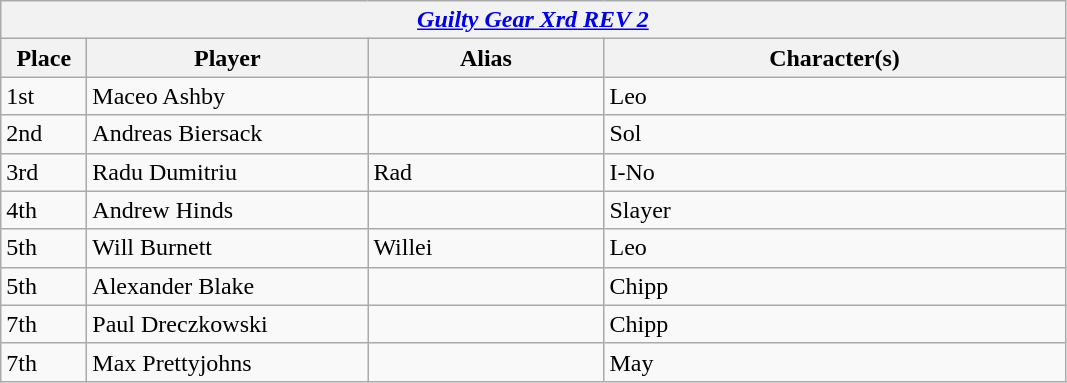<table class="wikitable">
<tr>
<th colspan="4"><strong><em><a href='#'>Guilty Gear Xrd REV 2</a></em></strong>  </th>
</tr>
<tr>
<th style="width:50px;">Place</th>
<th style="width:180px;">Player</th>
<th style="width:150px;">Alias</th>
<th style="width:300px;">Character(s)</th>
</tr>
<tr>
<td>1st</td>
<td> Maceo Ashby</td>
<td></td>
<td>Leo</td>
</tr>
<tr>
<td>2nd</td>
<td> Andreas Biersack</td>
<td></td>
<td>Sol</td>
</tr>
<tr>
<td>3rd</td>
<td> Radu Dumitriu</td>
<td>Rad</td>
<td>I-No</td>
</tr>
<tr>
<td>4th</td>
<td> Andrew Hinds</td>
<td></td>
<td>Slayer</td>
</tr>
<tr>
<td>5th</td>
<td> Will Burnett</td>
<td>Willei</td>
<td>Leo</td>
</tr>
<tr>
<td>5th</td>
<td> Alexander Blake</td>
<td></td>
<td>Chipp</td>
</tr>
<tr>
<td>7th</td>
<td> Paul Dreczkowski</td>
<td></td>
<td>Chipp</td>
</tr>
<tr>
<td>7th</td>
<td> Max Prettyjohns</td>
<td></td>
<td>May</td>
</tr>
</table>
